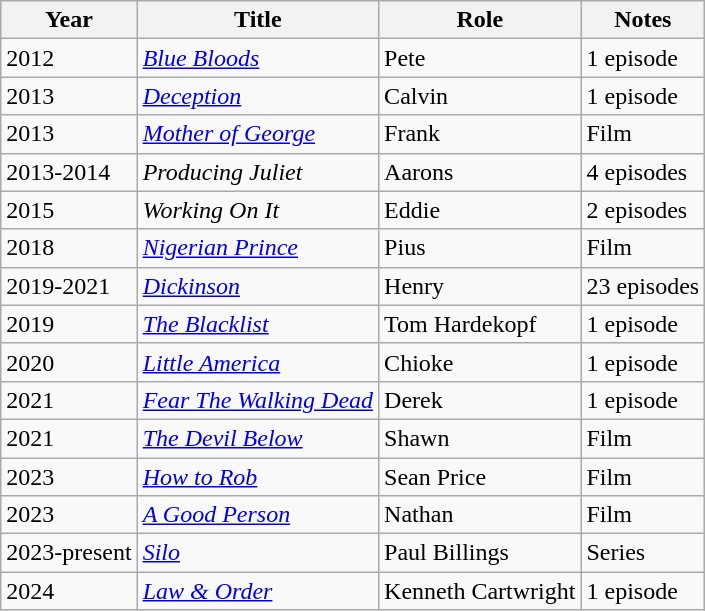<table class="wikitable sortable">
<tr>
<th>Year</th>
<th>Title</th>
<th>Role</th>
<th class="unsortable">Notes</th>
</tr>
<tr>
<td>2012</td>
<td><em><a href='#'>Blue Bloods</a></em></td>
<td>Pete</td>
<td>1 episode</td>
</tr>
<tr>
<td>2013</td>
<td><em><a href='#'>Deception</a></em></td>
<td>Calvin</td>
<td>1 episode</td>
</tr>
<tr>
<td>2013</td>
<td><em><a href='#'>Mother of George</a></em></td>
<td>Frank</td>
<td>Film</td>
</tr>
<tr>
<td>2013-2014</td>
<td><em>Producing Juliet</em></td>
<td>Aarons</td>
<td>4 episodes</td>
</tr>
<tr>
<td>2015</td>
<td><em>Working On It</em></td>
<td>Eddie</td>
<td>2 episodes</td>
</tr>
<tr>
<td>2018</td>
<td><em><a href='#'>Nigerian Prince</a></em></td>
<td>Pius</td>
<td>Film</td>
</tr>
<tr>
<td>2019-2021</td>
<td><em><a href='#'>Dickinson</a></em></td>
<td>Henry</td>
<td>23 episodes</td>
</tr>
<tr>
<td>2019</td>
<td><em><a href='#'>The Blacklist</a></em></td>
<td>Tom Hardekopf</td>
<td>1 episode</td>
</tr>
<tr>
<td>2020</td>
<td><em><a href='#'>Little America</a></em></td>
<td>Chioke</td>
<td>1 episode</td>
</tr>
<tr>
<td>2021</td>
<td><em><a href='#'>Fear The Walking Dead</a></em></td>
<td>Derek</td>
<td>1 episode</td>
</tr>
<tr>
<td>2021</td>
<td><em><a href='#'>The Devil Below</a></em></td>
<td>Shawn</td>
<td>Film</td>
</tr>
<tr>
<td>2023</td>
<td><em><a href='#'>How to Rob</a></em></td>
<td>Sean Price</td>
<td>Film</td>
</tr>
<tr>
<td>2023</td>
<td><em><a href='#'>A Good Person</a></em></td>
<td>Nathan</td>
<td>Film</td>
</tr>
<tr>
<td>2023-present</td>
<td><em><a href='#'>Silo</a></em></td>
<td>Paul Billings</td>
<td>Series</td>
</tr>
<tr>
<td>2024</td>
<td><em><a href='#'>Law & Order</a></em></td>
<td>Kenneth Cartwright</td>
<td>1 episode</td>
</tr>
</table>
